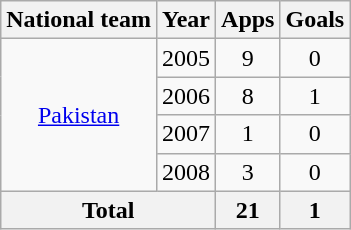<table class="wikitable" style="text-align:center">
<tr>
<th>National team</th>
<th>Year</th>
<th>Apps</th>
<th>Goals</th>
</tr>
<tr>
<td rowspan="4"><a href='#'>Pakistan</a></td>
<td>2005</td>
<td>9</td>
<td>0</td>
</tr>
<tr>
<td>2006</td>
<td>8</td>
<td>1</td>
</tr>
<tr>
<td>2007</td>
<td>1</td>
<td>0</td>
</tr>
<tr>
<td>2008</td>
<td>3</td>
<td>0</td>
</tr>
<tr>
<th colspan="2">Total</th>
<th>21</th>
<th>1</th>
</tr>
</table>
